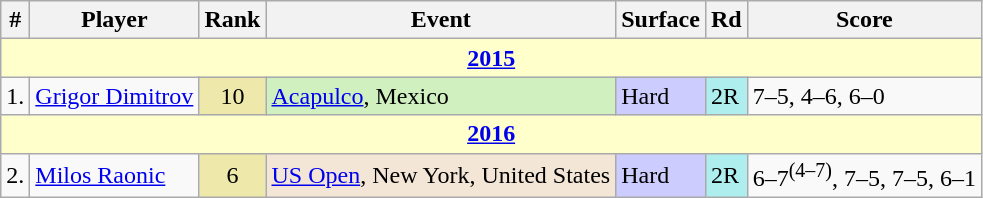<table class="wikitable sortable">
<tr>
<th>#</th>
<th>Player</th>
<th>Rank</th>
<th>Event</th>
<th>Surface</th>
<th>Rd</th>
<th>Score</th>
</tr>
<tr>
<td bgcolor=ffffcc colspan=7 style=text-align:center><strong><a href='#'>2015</a></strong></td>
</tr>
<tr>
<td>1.</td>
<td> <a href='#'>Grigor Dimitrov</a></td>
<td style=text-align:center bgcolor=EEE8AA>10</td>
<td bgcolor=d0f0c0><a href='#'>Acapulco</a>, Mexico</td>
<td bgcolor=CCCCFF>Hard</td>
<td bgcolor=afeeee>2R</td>
<td>7–5, 4–6, 6–0</td>
</tr>
<tr>
<td bgcolor=ffffcc colspan=7 style=text-align:center><strong><a href='#'>2016</a></strong></td>
</tr>
<tr>
<td>2.</td>
<td> <a href='#'>Milos Raonic</a></td>
<td style=text-align:center bgcolor=EEE8AA>6</td>
<td bgcolor=f3e6d7><a href='#'>US Open</a>, New York, United States</td>
<td bgcolor=CCCCFF>Hard</td>
<td bgcolor=afeeee>2R</td>
<td>6–7<sup>(4–7)</sup>, 7–5, 7–5, 6–1</td>
</tr>
</table>
